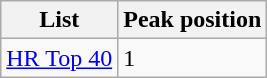<table class="wikitable">
<tr>
<th>List</th>
<th>Peak position</th>
</tr>
<tr>
<td><a href='#'>HR Top 40</a></td>
<td>1</td>
</tr>
</table>
